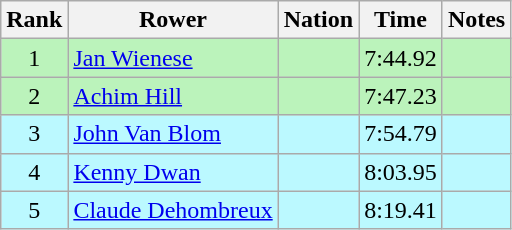<table class="wikitable sortable" style="text-align:center">
<tr>
<th>Rank</th>
<th>Rower</th>
<th>Nation</th>
<th>Time</th>
<th>Notes</th>
</tr>
<tr bgcolor=bbf3bb>
<td>1</td>
<td align=left><a href='#'>Jan Wienese</a></td>
<td align=left></td>
<td>7:44.92</td>
<td></td>
</tr>
<tr bgcolor=bbf3bb>
<td>2</td>
<td align=left><a href='#'>Achim Hill</a></td>
<td align=left></td>
<td>7:47.23</td>
<td></td>
</tr>
<tr bgcolor=bbf9ff>
<td>3</td>
<td align=left><a href='#'>John Van Blom</a></td>
<td align=left></td>
<td>7:54.79</td>
<td></td>
</tr>
<tr bgcolor=bbf9ff>
<td>4</td>
<td align=left><a href='#'>Kenny Dwan</a></td>
<td align=left></td>
<td>8:03.95</td>
<td></td>
</tr>
<tr bgcolor=bbf9ff>
<td>5</td>
<td align=left><a href='#'>Claude Dehombreux</a></td>
<td align=left></td>
<td>8:19.41</td>
<td></td>
</tr>
</table>
